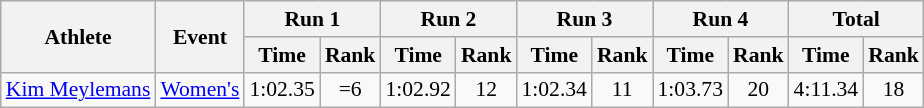<table class=wikitable style=font-size:90%;text-align:center>
<tr>
<th rowspan="2">Athlete</th>
<th rowspan="2">Event</th>
<th colspan="2">Run 1</th>
<th colspan="2">Run 2</th>
<th colspan="2">Run 3</th>
<th colspan="2">Run 4</th>
<th colspan="2">Total</th>
</tr>
<tr>
<th>Time</th>
<th>Rank</th>
<th>Time</th>
<th>Rank</th>
<th>Time</th>
<th>Rank</th>
<th>Time</th>
<th>Rank</th>
<th>Time</th>
<th>Rank</th>
</tr>
<tr>
<td align=left><a href='#'>Kim Meylemans</a></td>
<td align=left><a href='#'>Women's</a></td>
<td>1:02.35</td>
<td>=6</td>
<td>1:02.92</td>
<td>12</td>
<td>1:02.34</td>
<td>11</td>
<td>1:03.73</td>
<td>20</td>
<td>4:11.34</td>
<td>18</td>
</tr>
</table>
